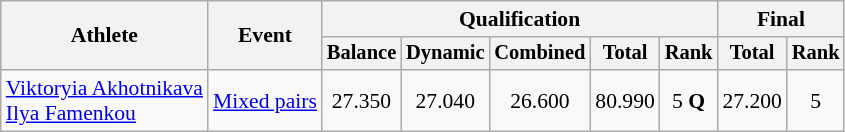<table class=wikitable style="font-size:90%">
<tr>
<th rowspan=2>Athlete</th>
<th rowspan=2>Event</th>
<th colspan=5>Qualification</th>
<th colspan=2>Final</th>
</tr>
<tr style="font-size:95%">
<th>Balance</th>
<th>Dynamic</th>
<th>Combined</th>
<th>Total</th>
<th>Rank</th>
<th>Total</th>
<th>Rank</th>
</tr>
<tr align=center>
<td align=left><a href='#'>Viktoryia Akhotnikava</a><br><a href='#'>Ilya Famenkou</a></td>
<td align=left><a href='#'>Mixed pairs</a></td>
<td>27.350</td>
<td>27.040</td>
<td>26.600</td>
<td>80.990</td>
<td>5 <strong>Q</strong></td>
<td>27.200</td>
<td>5</td>
</tr>
</table>
